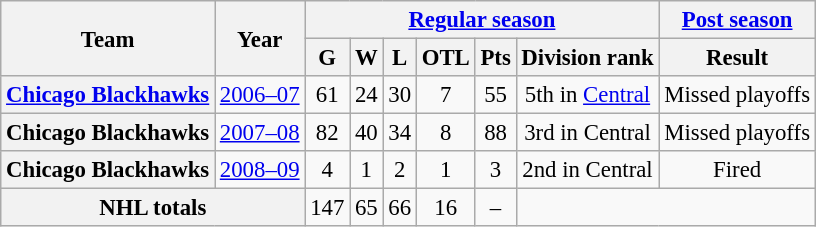<table class="wikitable" style="font-size: 95%; text-align:center;">
<tr>
<th rowspan="2">Team</th>
<th rowspan="2">Year</th>
<th colspan="6"><a href='#'>Regular season</a></th>
<th><a href='#'>Post season</a></th>
</tr>
<tr>
<th>G</th>
<th>W</th>
<th>L</th>
<th>OTL</th>
<th>Pts</th>
<th>Division rank</th>
<th>Result</th>
</tr>
<tr>
<th><a href='#'>Chicago Blackhawks</a></th>
<td><a href='#'>2006–07</a></td>
<td>61</td>
<td>24</td>
<td>30</td>
<td>7</td>
<td>55</td>
<td>5th in <a href='#'>Central</a></td>
<td>Missed playoffs</td>
</tr>
<tr>
<th>Chicago Blackhawks</th>
<td><a href='#'>2007–08</a></td>
<td>82</td>
<td>40</td>
<td>34</td>
<td>8</td>
<td>88</td>
<td>3rd in Central</td>
<td>Missed playoffs</td>
</tr>
<tr>
<th>Chicago Blackhawks</th>
<td><a href='#'>2008–09</a></td>
<td>4</td>
<td>1</td>
<td>2</td>
<td>1</td>
<td>3</td>
<td>2nd in Central</td>
<td>Fired</td>
</tr>
<tr>
<th colspan="2">NHL totals</th>
<td>147</td>
<td>65</td>
<td>66</td>
<td>16</td>
<td>–</td>
</tr>
</table>
